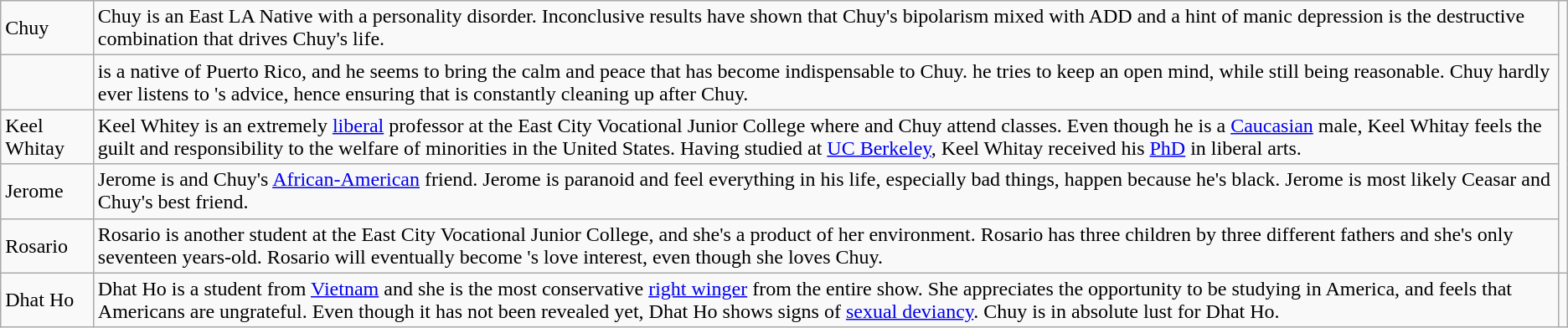<table class="wikitable">
<tr>
<td>Chuy</td>
<td>Chuy is an East LA Native with a personality disorder. Inconclusive results have shown that Chuy's bipolarism mixed with ADD and a hint of manic depression is the destructive combination that drives Chuy's life.</td>
</tr>
<tr>
<td></td>
<td> is a native of Puerto Rico, and he seems to bring the calm and peace that has become indispensable to Chuy. he tries to keep an open mind, while still being reasonable. Chuy hardly ever listens to 's advice, hence ensuring that  is constantly cleaning up after Chuy.</td>
</tr>
<tr>
<td>Keel Whitay</td>
<td>Keel Whitey is an extremely <a href='#'>liberal</a> professor at the East City Vocational Junior College where  and Chuy attend classes. Even though he is a <a href='#'>Caucasian</a> male, Keel Whitay feels the guilt and responsibility to the welfare of minorities in the United States. Having studied at <a href='#'>UC Berkeley</a>, Keel Whitay received his <a href='#'>PhD</a> in liberal arts.</td>
</tr>
<tr>
<td>Jerome</td>
<td>Jerome is  and Chuy's <a href='#'>African-American</a> friend. Jerome is paranoid and feel everything in his life, especially bad things, happen because he's black. Jerome is most likely Ceasar and Chuy's best friend.</td>
</tr>
<tr>
<td>Rosario</td>
<td>Rosario is another student at the East City Vocational Junior College, and she's a product of her environment. Rosario has three children by three different fathers and she's only seventeen years-old. Rosario will eventually become 's love interest, even though she loves Chuy.</td>
</tr>
<tr>
<td>Dhat Ho</td>
<td>Dhat Ho is a student from <a href='#'>Vietnam</a> and she is the most conservative <a href='#'>right winger</a> from the entire show. She appreciates the opportunity to be studying in America, and feels that Americans are ungrateful. Even though it has not been revealed yet, Dhat Ho shows signs of <a href='#'>sexual deviancy</a>. Chuy is in absolute lust for Dhat Ho.</td>
<td></td>
</tr>
</table>
